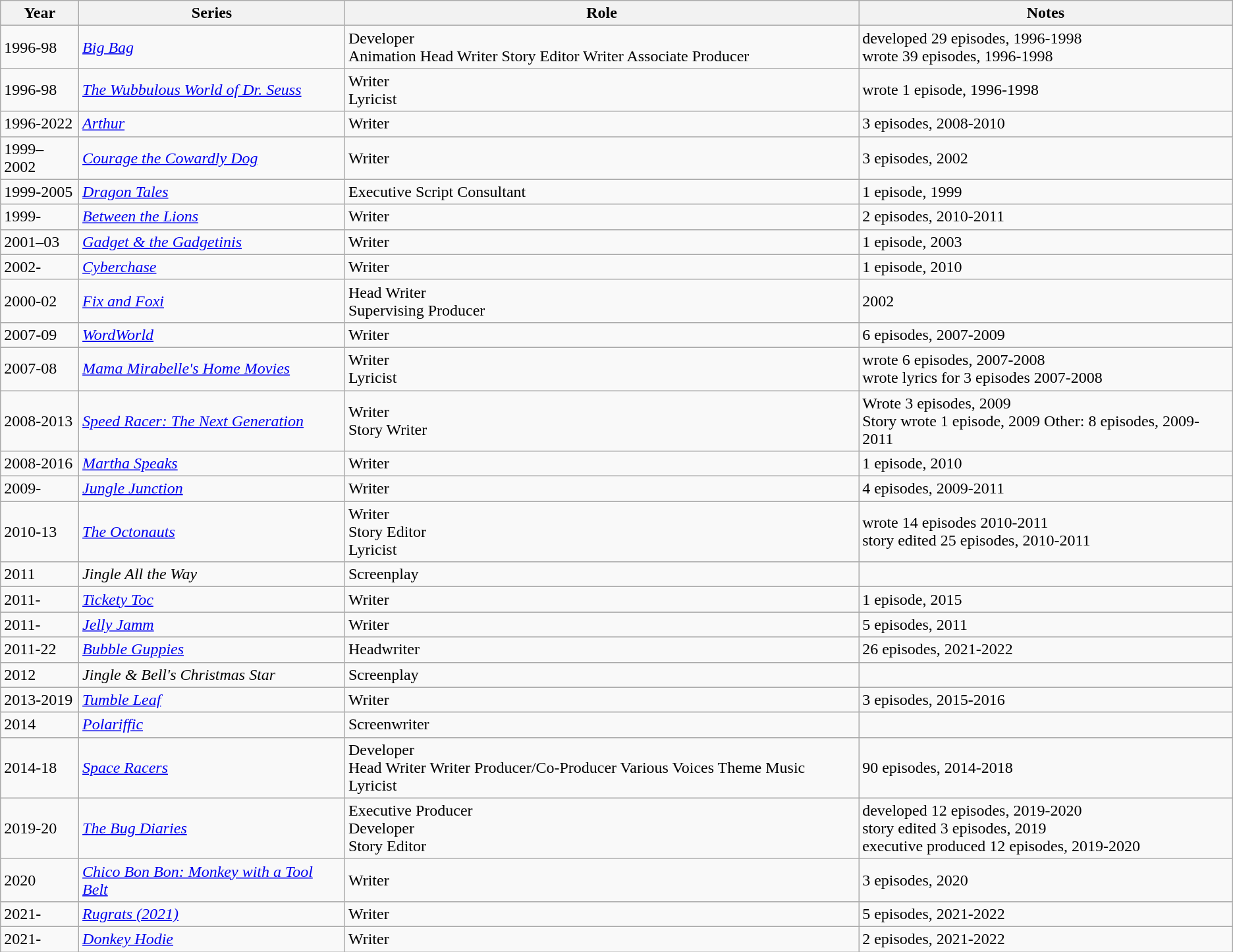<table class="wikitable">
<tr>
<th>Year</th>
<th>Series</th>
<th>Role</th>
<th>Notes</th>
</tr>
<tr>
<td>1996-98</td>
<td><em><a href='#'>Big Bag</a></em></td>
<td>Developer<br>Animation Head Writer 
Story Editor 
Writer
Associate Producer</td>
<td>developed 29 episodes, 1996-1998<br>wrote 39 episodes, 1996-1998</td>
</tr>
<tr>
<td>1996-98</td>
<td><em><a href='#'>The Wubbulous World of Dr. Seuss</a></em></td>
<td>Writer<br>Lyricist</td>
<td>wrote 1 episode, 1996-1998</td>
</tr>
<tr>
<td>1996-2022</td>
<td><em><a href='#'>Arthur</a></em></td>
<td>Writer</td>
<td>3 episodes, 2008-2010</td>
</tr>
<tr>
<td>1999–2002</td>
<td><em><a href='#'>Courage the Cowardly Dog</a></em></td>
<td>Writer</td>
<td>3 episodes, 2002</td>
</tr>
<tr>
<td>1999-2005</td>
<td><em><a href='#'>Dragon Tales</a></em></td>
<td>Executive Script Consultant</td>
<td>1 episode, 1999</td>
</tr>
<tr>
<td>1999-</td>
<td><em><a href='#'>Between the Lions</a></em></td>
<td>Writer</td>
<td>2 episodes, 2010-2011</td>
</tr>
<tr>
<td>2001–03</td>
<td><em><a href='#'>Gadget & the Gadgetinis</a></em></td>
<td>Writer</td>
<td>1 episode, 2003</td>
</tr>
<tr>
<td>2002-</td>
<td><em><a href='#'>Cyberchase</a></em></td>
<td>Writer</td>
<td>1 episode, 2010</td>
</tr>
<tr>
<td>2000-02</td>
<td><em><a href='#'>Fix and Foxi</a></em></td>
<td>Head Writer<br>Supervising Producer</td>
<td>2002</td>
</tr>
<tr>
<td>2007-09</td>
<td><em><a href='#'>WordWorld</a></em></td>
<td>Writer</td>
<td>6 episodes, 2007-2009</td>
</tr>
<tr>
<td>2007-08</td>
<td><em><a href='#'>Mama Mirabelle's Home Movies</a></em></td>
<td>Writer<br>Lyricist</td>
<td>wrote 6 episodes, 2007-2008<br>wrote lyrics for 3 episodes 2007-2008</td>
</tr>
<tr>
<td>2008-2013</td>
<td><em><a href='#'>Speed Racer: The Next Generation</a></em></td>
<td>Writer<br>Story Writer</td>
<td>Wrote 3 episodes, 2009<br>Story wrote 1 episode, 2009
Other: 8 episodes, 2009-2011</td>
</tr>
<tr>
<td>2008-2016</td>
<td><a href='#'><em>Martha Speaks</em></a></td>
<td>Writer</td>
<td>1 episode, 2010</td>
</tr>
<tr>
<td>2009-</td>
<td><em><a href='#'>Jungle Junction</a></em></td>
<td>Writer</td>
<td>4 episodes, 2009-2011</td>
</tr>
<tr>
<td>2010-13</td>
<td><em><a href='#'>The Octonauts</a></em></td>
<td>Writer<br>Story Editor<br>Lyricist</td>
<td>wrote 14 episodes 2010-2011<br>story edited 25 episodes, 2010-2011</td>
</tr>
<tr>
<td>2011</td>
<td><em>Jingle All the Way</em></td>
<td>Screenplay</td>
<td></td>
</tr>
<tr>
<td>2011-</td>
<td><em><a href='#'>Tickety Toc</a></em></td>
<td>Writer</td>
<td>1 episode, 2015</td>
</tr>
<tr>
<td>2011-</td>
<td><em><a href='#'>Jelly Jamm</a></em></td>
<td>Writer</td>
<td>5 episodes, 2011</td>
</tr>
<tr>
<td>2011-22</td>
<td><em><a href='#'>Bubble Guppies</a></em></td>
<td>Headwriter</td>
<td>26 episodes, 2021-2022</td>
</tr>
<tr>
<td>2012</td>
<td><em>Jingle & Bell's Christmas Star</em></td>
<td>Screenplay</td>
<td></td>
</tr>
<tr>
<td>2013-2019</td>
<td><em><a href='#'>Tumble Leaf</a></em></td>
<td>Writer</td>
<td>3 episodes, 2015-2016</td>
</tr>
<tr>
<td>2014</td>
<td><em><a href='#'>Polariffic</a></em></td>
<td>Screenwriter</td>
<td></td>
</tr>
<tr>
<td>2014-18</td>
<td><em><a href='#'>Space Racers</a></em></td>
<td>Developer<br>Head Writer
Writer
Producer/Co-Producer
Various Voices
Theme Music Lyricist</td>
<td>90 episodes, 2014-2018</td>
</tr>
<tr>
<td>2019-20</td>
<td><em><a href='#'>The Bug Diaries</a></em></td>
<td>Executive Producer<br>Developer<br>Story Editor</td>
<td>developed 12 episodes, 2019-2020<br>story edited 3 episodes, 2019<br>executive produced 12 episodes, 2019-2020</td>
</tr>
<tr>
<td>2020</td>
<td><em><a href='#'>Chico Bon Bon: Monkey with a Tool Belt</a></em></td>
<td>Writer</td>
<td>3 episodes, 2020</td>
</tr>
<tr>
<td>2021-</td>
<td><a href='#'><em>Rugrats (2021)</em></a></td>
<td>Writer</td>
<td>5 episodes, 2021-2022</td>
</tr>
<tr>
<td>2021-</td>
<td><em><a href='#'>Donkey Hodie</a></em></td>
<td>Writer</td>
<td>2 episodes, 2021-2022</td>
</tr>
</table>
